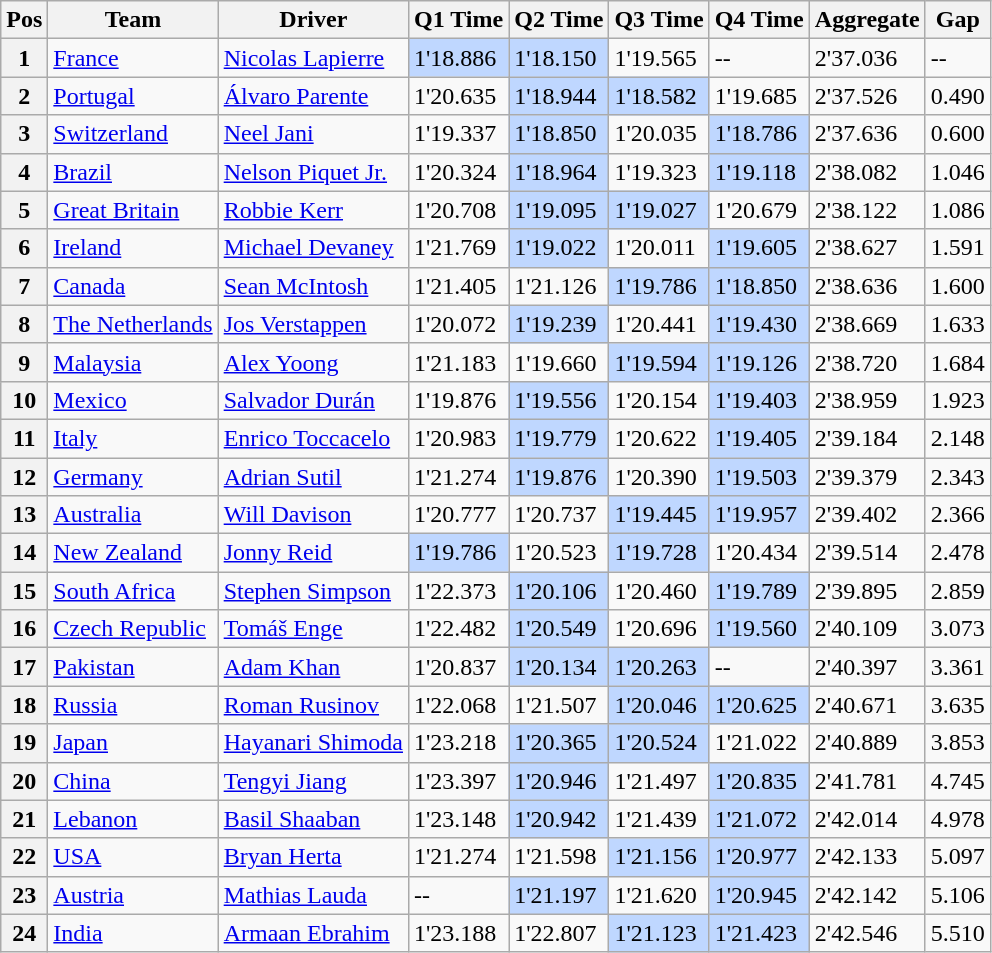<table class="wikitable">
<tr>
<th>Pos</th>
<th>Team</th>
<th>Driver</th>
<th>Q1 Time</th>
<th>Q2 Time</th>
<th>Q3 Time</th>
<th>Q4 Time</th>
<th>Aggregate</th>
<th>Gap</th>
</tr>
<tr>
<th>1</th>
<td> <a href='#'>France</a></td>
<td><a href='#'>Nicolas Lapierre</a></td>
<td style="background:#BFD7FF;">1'18.886</td>
<td style="background:#BFD7FF;">1'18.150</td>
<td>1'19.565</td>
<td>--</td>
<td>2'37.036</td>
<td>--</td>
</tr>
<tr>
<th>2</th>
<td> <a href='#'>Portugal</a></td>
<td><a href='#'>Álvaro Parente</a></td>
<td>1'20.635</td>
<td style="background:#BFD7FF;">1'18.944</td>
<td style="background:#BFD7FF;">1'18.582</td>
<td>1'19.685</td>
<td>2'37.526</td>
<td>0.490</td>
</tr>
<tr>
<th>3</th>
<td> <a href='#'>Switzerland</a></td>
<td><a href='#'>Neel Jani</a></td>
<td>1'19.337</td>
<td style="background:#BFD7FF;">1'18.850</td>
<td>1'20.035</td>
<td style="background:#BFD7FF;">1'18.786</td>
<td>2'37.636</td>
<td>0.600</td>
</tr>
<tr>
<th>4</th>
<td> <a href='#'>Brazil</a></td>
<td><a href='#'>Nelson Piquet Jr.</a></td>
<td>1'20.324</td>
<td style="background:#BFD7FF;">1'18.964</td>
<td>1'19.323</td>
<td style="background:#BFD7FF;">1'19.118</td>
<td>2'38.082</td>
<td>1.046</td>
</tr>
<tr>
<th>5</th>
<td> <a href='#'>Great Britain</a></td>
<td><a href='#'>Robbie Kerr</a></td>
<td>1'20.708</td>
<td style="background:#BFD7FF;">1'19.095</td>
<td style="background:#BFD7FF;">1'19.027</td>
<td>1'20.679</td>
<td>2'38.122</td>
<td>1.086</td>
</tr>
<tr>
<th>6</th>
<td> <a href='#'>Ireland</a></td>
<td><a href='#'>Michael Devaney</a></td>
<td>1'21.769</td>
<td style="background:#BFD7FF;">1'19.022</td>
<td>1'20.011</td>
<td style="background:#BFD7FF;">1'19.605</td>
<td>2'38.627</td>
<td>1.591</td>
</tr>
<tr>
<th>7</th>
<td> <a href='#'>Canada</a></td>
<td><a href='#'>Sean McIntosh</a></td>
<td>1'21.405</td>
<td>1'21.126</td>
<td style="background:#BFD7FF;">1'19.786</td>
<td style="background:#BFD7FF;">1'18.850</td>
<td>2'38.636</td>
<td>1.600</td>
</tr>
<tr>
<th>8</th>
<td> <a href='#'>The Netherlands</a></td>
<td><a href='#'>Jos Verstappen</a></td>
<td>1'20.072</td>
<td style="background:#BFD7FF;">1'19.239</td>
<td>1'20.441</td>
<td style="background:#BFD7FF;">1'19.430</td>
<td>2'38.669</td>
<td>1.633</td>
</tr>
<tr>
<th>9</th>
<td> <a href='#'>Malaysia</a></td>
<td><a href='#'>Alex Yoong</a></td>
<td>1'21.183</td>
<td>1'19.660</td>
<td style="background:#BFD7FF;">1'19.594</td>
<td style="background:#BFD7FF;">1'19.126</td>
<td>2'38.720</td>
<td>1.684</td>
</tr>
<tr>
<th>10</th>
<td> <a href='#'>Mexico</a></td>
<td><a href='#'>Salvador Durán</a></td>
<td>1'19.876</td>
<td style="background:#BFD7FF;">1'19.556</td>
<td>1'20.154</td>
<td style="background:#BFD7FF;">1'19.403</td>
<td>2'38.959</td>
<td>1.923</td>
</tr>
<tr>
<th>11</th>
<td> <a href='#'>Italy</a></td>
<td><a href='#'>Enrico Toccacelo</a></td>
<td>1'20.983</td>
<td style="background:#BFD7FF;">1'19.779</td>
<td>1'20.622</td>
<td style="background:#BFD7FF;">1'19.405</td>
<td>2'39.184</td>
<td>2.148</td>
</tr>
<tr>
<th>12</th>
<td> <a href='#'>Germany</a></td>
<td><a href='#'>Adrian Sutil</a></td>
<td>1'21.274</td>
<td style="background:#BFD7FF;">1'19.876</td>
<td>1'20.390</td>
<td style="background:#BFD7FF;">1'19.503</td>
<td>2'39.379</td>
<td>2.343</td>
</tr>
<tr>
<th>13</th>
<td> <a href='#'>Australia</a></td>
<td><a href='#'>Will Davison</a></td>
<td>1'20.777</td>
<td>1'20.737</td>
<td style="background:#BFD7FF;">1'19.445</td>
<td style="background:#BFD7FF;">1'19.957</td>
<td>2'39.402</td>
<td>2.366</td>
</tr>
<tr>
<th>14</th>
<td> <a href='#'>New Zealand</a></td>
<td><a href='#'>Jonny Reid</a></td>
<td style="background:#BFD7FF;">1'19.786</td>
<td>1'20.523</td>
<td style="background:#BFD7FF;">1'19.728</td>
<td>1'20.434</td>
<td>2'39.514</td>
<td>2.478</td>
</tr>
<tr>
<th>15</th>
<td> <a href='#'>South Africa</a></td>
<td><a href='#'>Stephen Simpson</a></td>
<td>1'22.373</td>
<td style="background:#BFD7FF;">1'20.106</td>
<td>1'20.460</td>
<td style="background:#BFD7FF;">1'19.789</td>
<td>2'39.895</td>
<td>2.859</td>
</tr>
<tr>
<th>16</th>
<td> <a href='#'>Czech Republic</a></td>
<td><a href='#'>Tomáš Enge</a></td>
<td>1'22.482</td>
<td style="background:#BFD7FF;">1'20.549</td>
<td>1'20.696</td>
<td style="background:#BFD7FF;">1'19.560</td>
<td>2'40.109</td>
<td>3.073</td>
</tr>
<tr>
<th>17</th>
<td> <a href='#'>Pakistan</a></td>
<td><a href='#'>Adam Khan</a></td>
<td>1'20.837</td>
<td style="background:#BFD7FF;">1'20.134</td>
<td style="background:#BFD7FF;">1'20.263</td>
<td>--</td>
<td>2'40.397</td>
<td>3.361</td>
</tr>
<tr>
<th>18</th>
<td> <a href='#'>Russia</a></td>
<td><a href='#'>Roman Rusinov</a></td>
<td>1'22.068</td>
<td>1'21.507</td>
<td style="background:#BFD7FF;">1'20.046</td>
<td style="background:#BFD7FF;">1'20.625</td>
<td>2'40.671</td>
<td>3.635</td>
</tr>
<tr>
<th>19</th>
<td> <a href='#'>Japan</a></td>
<td><a href='#'>Hayanari Shimoda</a></td>
<td>1'23.218</td>
<td style="background:#BFD7FF;">1'20.365</td>
<td style="background:#BFD7FF;">1'20.524</td>
<td>1'21.022</td>
<td>2'40.889</td>
<td>3.853</td>
</tr>
<tr>
<th>20</th>
<td> <a href='#'>China</a></td>
<td><a href='#'>Tengyi Jiang</a></td>
<td>1'23.397</td>
<td style="background:#BFD7FF;">1'20.946</td>
<td>1'21.497</td>
<td style="background:#BFD7FF;">1'20.835</td>
<td>2'41.781</td>
<td>4.745</td>
</tr>
<tr>
<th>21</th>
<td> <a href='#'>Lebanon</a></td>
<td><a href='#'>Basil Shaaban</a></td>
<td>1'23.148</td>
<td style="background:#BFD7FF;">1'20.942</td>
<td>1'21.439</td>
<td style="background:#BFD7FF;">1'21.072</td>
<td>2'42.014</td>
<td>4.978</td>
</tr>
<tr>
<th>22</th>
<td> <a href='#'>USA</a></td>
<td><a href='#'>Bryan Herta</a></td>
<td>1'21.274</td>
<td>1'21.598</td>
<td style="background:#BFD7FF;">1'21.156</td>
<td style="background:#BFD7FF;">1'20.977</td>
<td>2'42.133</td>
<td>5.097</td>
</tr>
<tr>
<th>23</th>
<td> <a href='#'>Austria</a></td>
<td><a href='#'>Mathias Lauda</a></td>
<td>--</td>
<td style="background:#BFD7FF;">1'21.197</td>
<td>1'21.620</td>
<td style="background:#BFD7FF;">1'20.945</td>
<td>2'42.142</td>
<td>5.106</td>
</tr>
<tr>
<th>24</th>
<td> <a href='#'>India</a></td>
<td><a href='#'>Armaan Ebrahim</a></td>
<td>1'23.188</td>
<td>1'22.807</td>
<td style="background:#BFD7FF;">1'21.123</td>
<td style="background:#BFD7FF;">1'21.423</td>
<td>2'42.546</td>
<td>5.510</td>
</tr>
</table>
